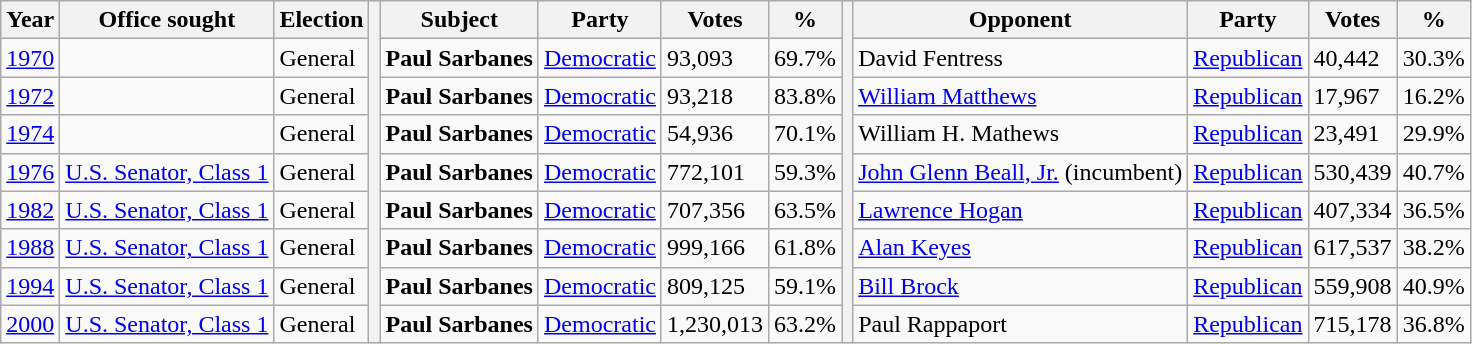<table class=wikitable>
<tr valign=bottom>
<th>Year</th>
<th>Office sought</th>
<th>Election</th>
<th rowspan=99></th>
<th>Subject</th>
<th>Party</th>
<th>Votes</th>
<th>%</th>
<th rowspan=99></th>
<th>Opponent</th>
<th>Party</th>
<th>Votes</th>
<th>%</th>
</tr>
<tr>
<td><a href='#'>1970</a></td>
<td></td>
<td>General</td>
<td><strong>Paul Sarbanes</strong></td>
<td><a href='#'>Democratic</a></td>
<td>93,093</td>
<td>69.7%</td>
<td>David Fentress</td>
<td><a href='#'>Republican</a></td>
<td>40,442</td>
<td>30.3%</td>
</tr>
<tr>
<td><a href='#'>1972</a></td>
<td></td>
<td>General</td>
<td><strong>Paul Sarbanes</strong></td>
<td><a href='#'>Democratic</a></td>
<td>93,218</td>
<td>83.8%</td>
<td><a href='#'>William Matthews</a></td>
<td><a href='#'>Republican</a></td>
<td>17,967</td>
<td>16.2%</td>
</tr>
<tr>
<td><a href='#'>1974</a></td>
<td></td>
<td>General</td>
<td><strong>Paul Sarbanes</strong></td>
<td><a href='#'>Democratic</a></td>
<td>54,936</td>
<td>70.1%</td>
<td>William H. Mathews</td>
<td><a href='#'>Republican</a></td>
<td>23,491</td>
<td>29.9%</td>
</tr>
<tr>
<td><a href='#'>1976</a></td>
<td><a href='#'>U.S. Senator, Class 1</a></td>
<td>General</td>
<td><strong>Paul Sarbanes</strong></td>
<td><a href='#'>Democratic</a></td>
<td>772,101</td>
<td>59.3%</td>
<td><a href='#'>John Glenn Beall, Jr.</a> (incumbent)</td>
<td><a href='#'>Republican</a></td>
<td>530,439</td>
<td>40.7%</td>
</tr>
<tr>
<td><a href='#'>1982</a></td>
<td><a href='#'>U.S. Senator, Class 1</a></td>
<td>General</td>
<td><strong>Paul Sarbanes</strong></td>
<td><a href='#'>Democratic</a></td>
<td>707,356</td>
<td>63.5%</td>
<td><a href='#'>Lawrence Hogan</a></td>
<td><a href='#'>Republican</a></td>
<td>407,334</td>
<td>36.5%</td>
</tr>
<tr>
<td><a href='#'>1988</a></td>
<td><a href='#'>U.S. Senator, Class 1</a></td>
<td>General</td>
<td><strong>Paul Sarbanes</strong></td>
<td><a href='#'>Democratic</a></td>
<td>999,166</td>
<td>61.8%</td>
<td><a href='#'>Alan Keyes</a></td>
<td><a href='#'>Republican</a></td>
<td>617,537</td>
<td>38.2%</td>
</tr>
<tr>
<td><a href='#'>1994</a></td>
<td><a href='#'>U.S. Senator, Class 1</a></td>
<td>General</td>
<td><strong>Paul Sarbanes</strong></td>
<td><a href='#'>Democratic</a></td>
<td>809,125</td>
<td>59.1%</td>
<td><a href='#'>Bill Brock</a></td>
<td><a href='#'>Republican</a></td>
<td>559,908</td>
<td>40.9%</td>
</tr>
<tr>
<td><a href='#'>2000</a></td>
<td><a href='#'>U.S. Senator, Class 1</a></td>
<td>General</td>
<td><strong>Paul Sarbanes</strong></td>
<td><a href='#'>Democratic</a></td>
<td>1,230,013</td>
<td>63.2%</td>
<td>Paul Rappaport</td>
<td><a href='#'>Republican</a></td>
<td>715,178</td>
<td>36.8%</td>
</tr>
</table>
